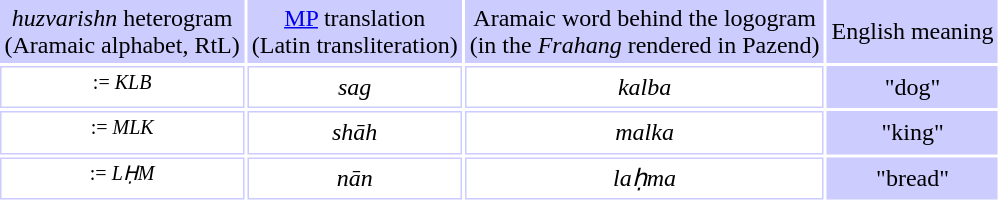<table border="0" cellpadding="2" cellspacing="2">
<tr>
<td style="background-color:#ccccff;text-align:center;padding:3px"><em>huzvarishn</em> heterogram <br>(Aramaic alphabet, RtL)</td>
<td style="background-color:#ccccff;text-align:center;padding:3px"><a href='#'>MP</a> translation<br>(Latin transliteration)</td>
<td style="background-color:#ccccff;text-align:center;padding:3px">Aramaic word behind the logogram<br>(in the <em>Frahang</em> rendered in Pazend)</td>
<td style="background-color:#ccccff;text-align:center;padding:3px">English meaning</td>
</tr>
<tr>
<td style="border:1px solid #ccccff;text-align:center;"><sup>:= <em>KLB</em></sup></td>
<td style="border:1px solid #ccccff;text-align:center;"><em>sag</em></td>
<td style="border:1px solid #ccccff;text-align:center;"><span><em>kalba</em></span></td>
<td style="background-color:#ccccff;text-align:center;">"dog"</td>
</tr>
<tr>
<td style="border:1px solid #ccccff;text-align:center;"><sup>:= <em>MLK</em></sup></td>
<td style="border:1px solid #ccccff;text-align:center;"><em>shāh</em></td>
<td style="border:1px solid #ccccff;text-align:center;"><span><em>malka</em></span></td>
<td style="background-color:#ccccff;text-align:center;">"king"</td>
</tr>
<tr>
<td style="border:1px solid #ccccff;text-align:center;"><sup>:= <em>LḤM</em></sup></td>
<td style="border:1px solid #ccccff;text-align:center;"><em>nān</em></td>
<td style="border:1px solid #ccccff;text-align:center;"><span><em>laḥma</em></span></td>
<td style="background-color:#ccccff;text-align:center;">"bread"</td>
</tr>
<tr>
</tr>
</table>
